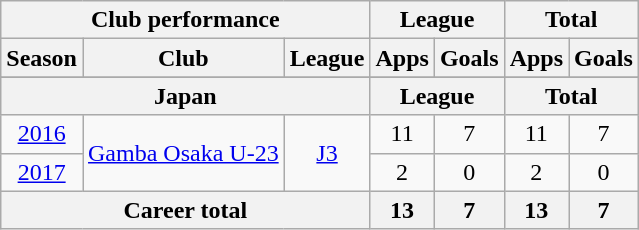<table class="wikitable" style="text-align:center">
<tr>
<th colspan=3>Club performance</th>
<th colspan=2>League</th>
<th colspan=2>Total</th>
</tr>
<tr>
<th>Season</th>
<th>Club</th>
<th>League</th>
<th>Apps</th>
<th>Goals</th>
<th>Apps</th>
<th>Goals</th>
</tr>
<tr>
</tr>
<tr>
<th colspan=3>Japan</th>
<th colspan=2>League</th>
<th colspan=2>Total</th>
</tr>
<tr>
<td><a href='#'>2016</a></td>
<td rowspan="2"><a href='#'>Gamba Osaka U-23</a></td>
<td rowspan="2"><a href='#'>J3</a></td>
<td>11</td>
<td>7</td>
<td>11</td>
<td>7</td>
</tr>
<tr>
<td><a href='#'>2017</a></td>
<td>2</td>
<td>0</td>
<td>2</td>
<td>0</td>
</tr>
<tr>
<th colspan=3>Career total</th>
<th>13</th>
<th>7</th>
<th>13</th>
<th>7</th>
</tr>
</table>
